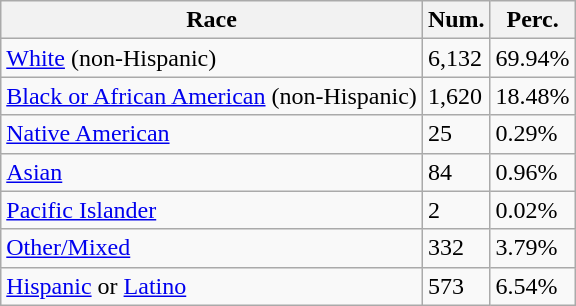<table class="wikitable">
<tr>
<th>Race</th>
<th>Num.</th>
<th>Perc.</th>
</tr>
<tr>
<td><a href='#'>White</a> (non-Hispanic)</td>
<td>6,132</td>
<td>69.94%</td>
</tr>
<tr>
<td><a href='#'>Black or African American</a> (non-Hispanic)</td>
<td>1,620</td>
<td>18.48%</td>
</tr>
<tr>
<td><a href='#'>Native American</a></td>
<td>25</td>
<td>0.29%</td>
</tr>
<tr>
<td><a href='#'>Asian</a></td>
<td>84</td>
<td>0.96%</td>
</tr>
<tr>
<td><a href='#'>Pacific Islander</a></td>
<td>2</td>
<td>0.02%</td>
</tr>
<tr>
<td><a href='#'>Other/Mixed</a></td>
<td>332</td>
<td>3.79%</td>
</tr>
<tr>
<td><a href='#'>Hispanic</a> or <a href='#'>Latino</a></td>
<td>573</td>
<td>6.54%</td>
</tr>
</table>
